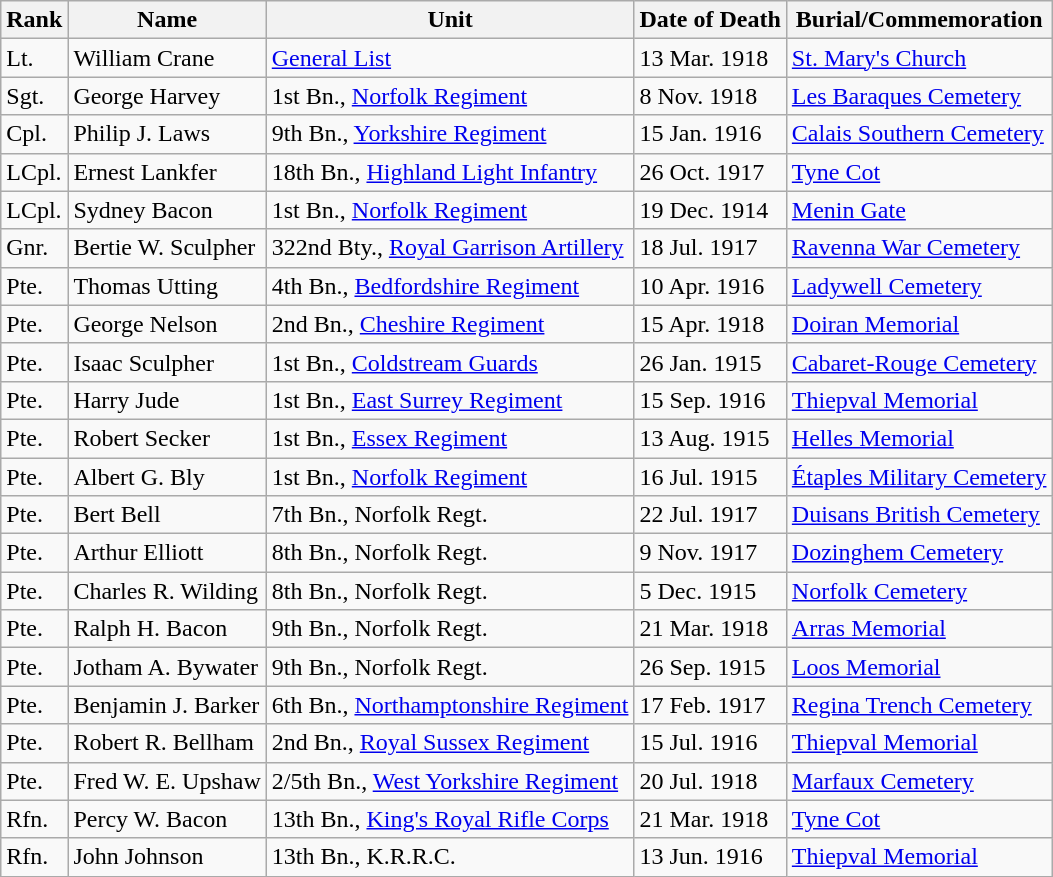<table class="wikitable">
<tr>
<th>Rank</th>
<th>Name</th>
<th>Unit</th>
<th>Date of Death</th>
<th>Burial/Commemoration</th>
</tr>
<tr>
<td>Lt.</td>
<td>William Crane</td>
<td><a href='#'>General List</a></td>
<td>13 Mar. 1918</td>
<td><a href='#'>St. Mary's Church</a></td>
</tr>
<tr>
<td>Sgt.</td>
<td>George Harvey</td>
<td>1st Bn., <a href='#'>Norfolk Regiment</a></td>
<td>8 Nov. 1918</td>
<td><a href='#'>Les Baraques Cemetery</a></td>
</tr>
<tr>
<td>Cpl.</td>
<td>Philip J. Laws</td>
<td>9th Bn., <a href='#'>Yorkshire Regiment</a></td>
<td>15 Jan. 1916</td>
<td><a href='#'>Calais Southern Cemetery</a></td>
</tr>
<tr>
<td>LCpl.</td>
<td>Ernest Lankfer</td>
<td>18th Bn., <a href='#'>Highland Light Infantry</a></td>
<td>26 Oct. 1917</td>
<td><a href='#'>Tyne Cot</a></td>
</tr>
<tr>
<td>LCpl.</td>
<td>Sydney Bacon</td>
<td>1st Bn., <a href='#'>Norfolk Regiment</a></td>
<td>19 Dec. 1914</td>
<td><a href='#'>Menin Gate</a></td>
</tr>
<tr>
<td>Gnr.</td>
<td>Bertie W. Sculpher</td>
<td>322nd Bty., <a href='#'>Royal Garrison Artillery</a></td>
<td>18 Jul. 1917</td>
<td><a href='#'>Ravenna War Cemetery</a></td>
</tr>
<tr>
<td>Pte.</td>
<td>Thomas Utting</td>
<td>4th Bn., <a href='#'>Bedfordshire Regiment</a></td>
<td>10 Apr. 1916</td>
<td><a href='#'>Ladywell Cemetery</a></td>
</tr>
<tr>
<td>Pte.</td>
<td>George Nelson</td>
<td>2nd Bn., <a href='#'>Cheshire Regiment</a></td>
<td>15 Apr. 1918</td>
<td><a href='#'>Doiran Memorial</a></td>
</tr>
<tr>
<td>Pte.</td>
<td>Isaac Sculpher</td>
<td>1st Bn., <a href='#'>Coldstream Guards</a></td>
<td>26 Jan. 1915</td>
<td><a href='#'>Cabaret-Rouge Cemetery</a></td>
</tr>
<tr>
<td>Pte.</td>
<td>Harry Jude</td>
<td>1st Bn., <a href='#'>East Surrey Regiment</a></td>
<td>15 Sep. 1916</td>
<td><a href='#'>Thiepval Memorial</a></td>
</tr>
<tr>
<td>Pte.</td>
<td>Robert Secker</td>
<td>1st Bn., <a href='#'>Essex Regiment</a></td>
<td>13 Aug. 1915</td>
<td><a href='#'>Helles Memorial</a></td>
</tr>
<tr>
<td>Pte.</td>
<td>Albert G. Bly</td>
<td>1st Bn., <a href='#'>Norfolk Regiment</a></td>
<td>16 Jul. 1915</td>
<td><a href='#'>Étaples Military Cemetery</a></td>
</tr>
<tr>
<td>Pte.</td>
<td>Bert Bell</td>
<td>7th Bn., Norfolk Regt.</td>
<td>22 Jul. 1917</td>
<td><a href='#'>Duisans British Cemetery</a></td>
</tr>
<tr>
<td>Pte.</td>
<td>Arthur Elliott</td>
<td>8th Bn., Norfolk Regt.</td>
<td>9 Nov. 1917</td>
<td><a href='#'>Dozinghem Cemetery</a></td>
</tr>
<tr>
<td>Pte.</td>
<td>Charles R. Wilding</td>
<td>8th Bn., Norfolk Regt.</td>
<td>5 Dec. 1915</td>
<td><a href='#'>Norfolk Cemetery</a></td>
</tr>
<tr>
<td>Pte.</td>
<td>Ralph H. Bacon</td>
<td>9th Bn., Norfolk Regt.</td>
<td>21 Mar. 1918</td>
<td><a href='#'>Arras Memorial</a></td>
</tr>
<tr>
<td>Pte.</td>
<td>Jotham A. Bywater</td>
<td>9th Bn., Norfolk Regt.</td>
<td>26 Sep. 1915</td>
<td><a href='#'>Loos Memorial</a></td>
</tr>
<tr>
<td>Pte.</td>
<td>Benjamin J. Barker</td>
<td>6th Bn., <a href='#'>Northamptonshire Regiment</a></td>
<td>17 Feb. 1917</td>
<td><a href='#'>Regina Trench Cemetery</a></td>
</tr>
<tr>
<td>Pte.</td>
<td>Robert R. Bellham</td>
<td>2nd Bn., <a href='#'>Royal Sussex Regiment</a></td>
<td>15 Jul. 1916</td>
<td><a href='#'>Thiepval Memorial</a></td>
</tr>
<tr>
<td>Pte.</td>
<td>Fred W. E. Upshaw</td>
<td>2/5th Bn., <a href='#'>West Yorkshire Regiment</a></td>
<td>20 Jul. 1918</td>
<td><a href='#'>Marfaux Cemetery</a></td>
</tr>
<tr>
<td>Rfn.</td>
<td>Percy W. Bacon</td>
<td>13th Bn., <a href='#'>King's Royal Rifle Corps</a></td>
<td>21 Mar. 1918</td>
<td><a href='#'>Tyne Cot</a></td>
</tr>
<tr>
<td>Rfn.</td>
<td>John Johnson</td>
<td>13th Bn., K.R.R.C.</td>
<td>13 Jun. 1916</td>
<td><a href='#'>Thiepval Memorial</a></td>
</tr>
</table>
